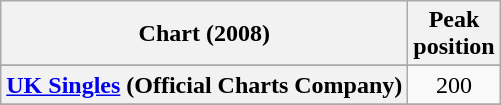<table class="wikitable sortable plainrowheaders">
<tr>
<th align="center">Chart (2008)</th>
<th align="center">Peak<br>position</th>
</tr>
<tr>
</tr>
<tr>
<th scope="row"><a href='#'>UK Singles</a> (Official Charts Company)</th>
<td align="center">200</td>
</tr>
<tr>
</tr>
<tr>
</tr>
</table>
